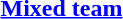<table>
<tr>
<th rowspan=2><a href='#'>Mixed team</a></th>
<td rowspan=2></td>
<td rowspan=2></td>
<td></td>
</tr>
<tr>
<td></td>
</tr>
</table>
